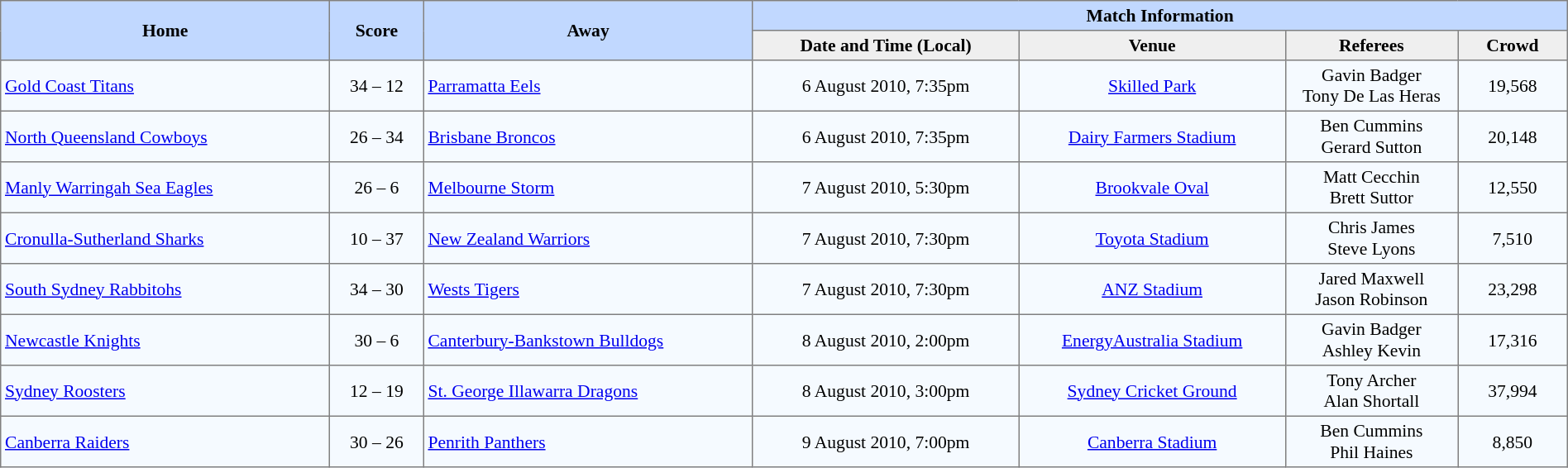<table border="1" cellpadding="3" cellspacing="0" style="border-collapse:collapse; font-size:90%; width:100%">
<tr style="background:#c1d8ff;">
<th rowspan="2" style="width:21%;">Home</th>
<th rowspan="2" style="width:6%;">Score</th>
<th rowspan="2" style="width:21%;">Away</th>
<th colspan=6>Match Information</th>
</tr>
<tr style="background:#efefef;">
<th width=17%>Date and Time (Local)</th>
<th width=17%>Venue</th>
<th width=11%>Referees</th>
<th width=7%>Crowd</th>
</tr>
<tr style="text-align:center; background:#f5faff;">
<td align=left> <a href='#'>Gold Coast Titans</a></td>
<td>34 – 12</td>
<td align=left> <a href='#'>Parramatta Eels</a></td>
<td>6 August 2010, 7:35pm</td>
<td><a href='#'>Skilled Park</a></td>
<td>Gavin Badger<br>Tony De Las Heras</td>
<td>19,568</td>
</tr>
<tr style="text-align:center; background:#f5faff;">
<td align=left> <a href='#'>North Queensland Cowboys</a></td>
<td>26 – 34</td>
<td align=left> <a href='#'>Brisbane Broncos</a></td>
<td>6 August 2010, 7:35pm</td>
<td><a href='#'>Dairy Farmers Stadium</a></td>
<td>Ben Cummins<br>Gerard Sutton</td>
<td>20,148</td>
</tr>
<tr style="text-align:center; background:#f5faff;">
<td align=left> <a href='#'>Manly Warringah Sea Eagles</a></td>
<td>26 – 6</td>
<td align=left> <a href='#'>Melbourne Storm</a></td>
<td>7 August 2010, 5:30pm</td>
<td><a href='#'>Brookvale Oval</a></td>
<td>Matt Cecchin<br>Brett Suttor</td>
<td>12,550</td>
</tr>
<tr style="text-align:center; background:#f5faff;">
<td align=left> <a href='#'>Cronulla-Sutherland Sharks</a></td>
<td>10 – 37</td>
<td align=left> <a href='#'>New Zealand Warriors</a></td>
<td>7 August 2010, 7:30pm</td>
<td><a href='#'>Toyota Stadium</a></td>
<td>Chris James<br>Steve Lyons</td>
<td>7,510</td>
</tr>
<tr style="text-align:center; background:#f5faff;">
<td align=left> <a href='#'>South Sydney Rabbitohs</a></td>
<td>34 – 30</td>
<td align=left> <a href='#'>Wests Tigers</a></td>
<td>7 August 2010, 7:30pm</td>
<td><a href='#'>ANZ Stadium</a></td>
<td>Jared Maxwell<br>Jason Robinson</td>
<td>23,298</td>
</tr>
<tr style="text-align:center; background:#f5faff;">
<td align=left> <a href='#'>Newcastle Knights</a></td>
<td>30 – 6</td>
<td align=left> <a href='#'>Canterbury-Bankstown Bulldogs</a></td>
<td>8 August 2010, 2:00pm</td>
<td><a href='#'>EnergyAustralia Stadium</a></td>
<td>Gavin Badger<br>Ashley Kevin</td>
<td>17,316</td>
</tr>
<tr style="text-align:center; background:#f5faff;">
<td align=left> <a href='#'>Sydney Roosters</a></td>
<td>12 – 19</td>
<td align=left> <a href='#'>St. George Illawarra Dragons</a></td>
<td>8 August 2010, 3:00pm</td>
<td><a href='#'>Sydney Cricket Ground</a></td>
<td>Tony Archer<br>Alan Shortall</td>
<td>37,994</td>
</tr>
<tr style="text-align:center; background:#f5faff;">
<td align=left> <a href='#'>Canberra Raiders</a></td>
<td>30 – 26</td>
<td align=left> <a href='#'>Penrith Panthers</a></td>
<td>9 August 2010, 7:00pm</td>
<td><a href='#'>Canberra Stadium</a></td>
<td>Ben Cummins<br>Phil Haines</td>
<td>8,850</td>
</tr>
</table>
